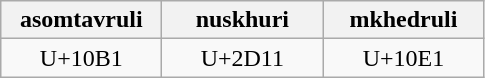<table class="wikitable" style="width:100">
<tr>
<th width="100">asomtavruli</th>
<th width="100">nuskhuri</th>
<th width="100">mkhedruli</th>
</tr>
<tr>
<td align="center">U+10B1</td>
<td align="center">U+2D11</td>
<td align="center">U+10E1</td>
</tr>
</table>
